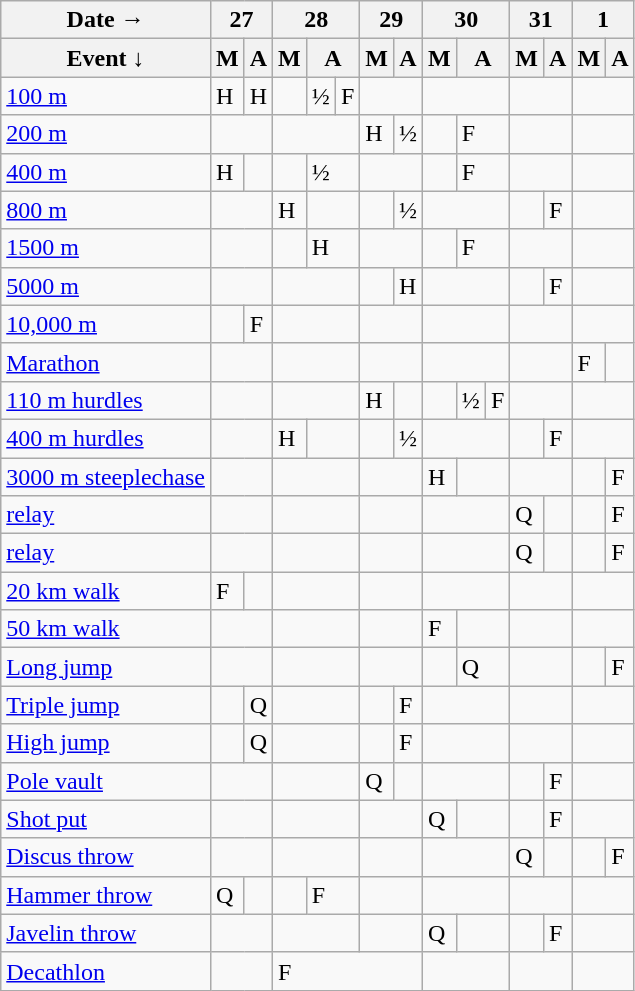<table class="wikitable athletics-schedule">
<tr>
<th>Date →</th>
<th colspan="2">27</th>
<th colspan="3">28</th>
<th colspan="2">29</th>
<th colspan="3">30</th>
<th colspan="2">31</th>
<th colspan="2">1</th>
</tr>
<tr>
<th>Event ↓</th>
<th>M</th>
<th>A</th>
<th>M</th>
<th colspan="2">A</th>
<th>M</th>
<th>A</th>
<th>M</th>
<th colspan="2">A</th>
<th>M</th>
<th>A</th>
<th>M</th>
<th>A</th>
</tr>
<tr>
<td class="event"><a href='#'>100 m</a></td>
<td class="heats">H</td>
<td class="heats">H</td>
<td></td>
<td class="semifinals">½</td>
<td class="final">F</td>
<td colspan="2"></td>
<td colspan="3"></td>
<td colspan="2"></td>
<td colspan="2"></td>
</tr>
<tr>
<td class="event"><a href='#'>200 m</a></td>
<td colspan="2"></td>
<td colspan="3"></td>
<td class="heats">H</td>
<td class="semifinals">½</td>
<td></td>
<td class="final" colspan="2">F</td>
<td colspan="2"></td>
<td colspan="2"></td>
</tr>
<tr>
<td class="event"><a href='#'>400 m</a></td>
<td class="heats">H</td>
<td></td>
<td></td>
<td class="semifinals" colspan="2">½</td>
<td colspan="2"></td>
<td></td>
<td class="final" colspan="2">F</td>
<td colspan="2"></td>
<td colspan="2"></td>
</tr>
<tr>
<td class="event"><a href='#'>800 m</a></td>
<td colspan="2"></td>
<td class="heats">H</td>
<td colspan="2"></td>
<td></td>
<td class="semifinals">½</td>
<td colspan="3"></td>
<td></td>
<td class="final">F</td>
<td colspan="2"></td>
</tr>
<tr>
<td class="event"><a href='#'>1500 m</a></td>
<td colspan="2"></td>
<td></td>
<td class="heats" colspan="2">H</td>
<td colspan="2"></td>
<td></td>
<td class="final" colspan="2">F</td>
<td colspan="2"></td>
<td colspan="2"></td>
</tr>
<tr>
<td class="event"><a href='#'>5000 m</a></td>
<td colspan="2"></td>
<td colspan="3"></td>
<td></td>
<td class="heats">H</td>
<td colspan="3"></td>
<td></td>
<td class="final">F</td>
<td colspan="2"></td>
</tr>
<tr>
<td class="event"><a href='#'>10,000 m</a></td>
<td></td>
<td class="final">F</td>
<td colspan="3"></td>
<td colspan="2"></td>
<td colspan="3"></td>
<td colspan="2"></td>
<td colspan="2"></td>
</tr>
<tr>
<td class="event"><a href='#'>Marathon</a></td>
<td colspan="2"></td>
<td colspan="3"></td>
<td colspan="2"></td>
<td colspan="3"></td>
<td colspan="2"></td>
<td class="final">F</td>
<td></td>
</tr>
<tr>
<td class="event"><a href='#'>110 m hurdles</a></td>
<td colspan="2"></td>
<td colspan="3"></td>
<td class="heats">H</td>
<td></td>
<td></td>
<td class="semifinals">½</td>
<td class="final">F</td>
<td colspan="2"></td>
<td colspan="2"></td>
</tr>
<tr>
<td class="event"><a href='#'>400 m hurdles</a></td>
<td colspan="2"></td>
<td class="heats">H</td>
<td colspan="2"></td>
<td></td>
<td class="semifinals">½</td>
<td colspan="3"></td>
<td></td>
<td class="final">F</td>
<td colspan="2"></td>
</tr>
<tr>
<td class="event"><a href='#'>3000 m steeplechase</a></td>
<td colspan="2"></td>
<td colspan="3"></td>
<td colspan="2"></td>
<td class="heats">H</td>
<td colspan="2"></td>
<td colspan="2"></td>
<td></td>
<td class="final">F</td>
</tr>
<tr>
<td class="event"><a href='#'> relay</a></td>
<td colspan="2"></td>
<td colspan="3"></td>
<td colspan="2"></td>
<td colspan="3"></td>
<td class="qualifiers">Q</td>
<td></td>
<td></td>
<td class="final">F</td>
</tr>
<tr>
<td class="event"><a href='#'> relay</a></td>
<td colspan="2"></td>
<td colspan="3"></td>
<td colspan="2"></td>
<td colspan="3"></td>
<td class="qualifiers">Q</td>
<td></td>
<td></td>
<td class="final">F</td>
</tr>
<tr>
<td class="event"><a href='#'>20 km walk</a></td>
<td class="final">F</td>
<td></td>
<td colspan="3"></td>
<td colspan="2"></td>
<td colspan="3"></td>
<td colspan="2"></td>
<td colspan="2"></td>
</tr>
<tr>
<td class="event"><a href='#'>50 km walk</a></td>
<td colspan="2"></td>
<td colspan="3"></td>
<td colspan="2"></td>
<td class="final">F</td>
<td colspan="2"></td>
<td colspan="2"></td>
<td colspan="2"></td>
</tr>
<tr>
<td class="event"><a href='#'>Long jump</a></td>
<td colspan="2"></td>
<td colspan="3"></td>
<td colspan="2"></td>
<td></td>
<td class="qualifiers" colspan="2">Q</td>
<td colspan="2"></td>
<td></td>
<td class="final">F</td>
</tr>
<tr>
<td class="event"><a href='#'>Triple jump</a></td>
<td></td>
<td class="qualifiers">Q</td>
<td colspan="3"></td>
<td></td>
<td class="final">F</td>
<td colspan="3"></td>
<td colspan="2"></td>
<td colspan="2"></td>
</tr>
<tr>
<td class="event"><a href='#'>High jump</a></td>
<td></td>
<td class="qualifiers">Q</td>
<td colspan="3"></td>
<td></td>
<td class="final">F</td>
<td colspan="3"></td>
<td colspan="2"></td>
<td colspan="2"></td>
</tr>
<tr>
<td class="event"><a href='#'>Pole vault</a></td>
<td colspan="2"></td>
<td colspan="3"></td>
<td class="qualifiers">Q</td>
<td></td>
<td colspan="3"></td>
<td></td>
<td class="final">F</td>
<td colspan="2"></td>
</tr>
<tr>
<td class="event"><a href='#'>Shot put</a></td>
<td colspan="2"></td>
<td colspan="3"></td>
<td colspan="2"></td>
<td class="qualifiers">Q</td>
<td colspan="2"></td>
<td></td>
<td class="final">F</td>
<td colspan="2"></td>
</tr>
<tr>
<td class="event"><a href='#'>Discus throw</a></td>
<td colspan="2"></td>
<td colspan="3"></td>
<td colspan="2"></td>
<td colspan="3"></td>
<td class="qualifiers">Q</td>
<td></td>
<td></td>
<td class="final">F</td>
</tr>
<tr>
<td class="event"><a href='#'>Hammer throw</a></td>
<td class="qualifiers">Q</td>
<td></td>
<td></td>
<td class="final" colspan="2">F</td>
<td colspan="2"></td>
<td colspan="3"></td>
<td colspan="2"></td>
<td colspan="2"></td>
</tr>
<tr>
<td class="event"><a href='#'>Javelin throw</a></td>
<td colspan="2"></td>
<td colspan="3"></td>
<td colspan="2"></td>
<td class="qualifiers">Q</td>
<td colspan="2"></td>
<td></td>
<td class="final">F</td>
<td colspan="2"></td>
</tr>
<tr>
<td class="event"><a href='#'>Decathlon</a></td>
<td colspan="2"></td>
<td class="final" colspan="5">F</td>
<td colspan="3"></td>
<td colspan="2"></td>
<td colspan="2"></td>
</tr>
</table>
